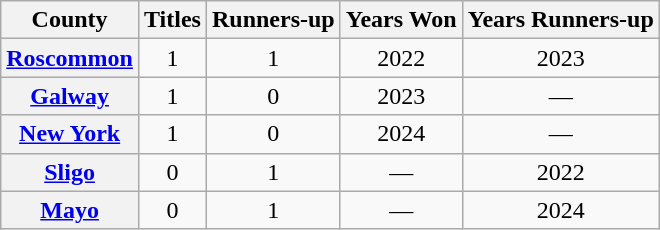<table class="wikitable plainrowheaders sortable">
<tr>
<th scope="col">County</th>
<th scope="col">Titles</th>
<th scope="col">Runners-up</th>
<th scope="col">Years Won</th>
<th scope="col">Years Runners-up</th>
</tr>
<tr align="center">
<th scope="row"> <a href='#'>Roscommon</a></th>
<td>1</td>
<td>1</td>
<td>2022</td>
<td>2023</td>
</tr>
<tr align="center">
<th scope="row"> <a href='#'>Galway</a></th>
<td>1</td>
<td>0</td>
<td>2023</td>
<td>—</td>
</tr>
<tr align="center">
<th scope="row"> <a href='#'>New York</a></th>
<td>1</td>
<td>0</td>
<td>2024</td>
<td>—</td>
</tr>
<tr align="center">
<th scope="row"> <a href='#'>Sligo</a></th>
<td>0</td>
<td>1</td>
<td>—</td>
<td>2022</td>
</tr>
<tr align="center">
<th scope="row"> <a href='#'>Mayo</a></th>
<td>0</td>
<td>1</td>
<td>—</td>
<td>2024</td>
</tr>
</table>
